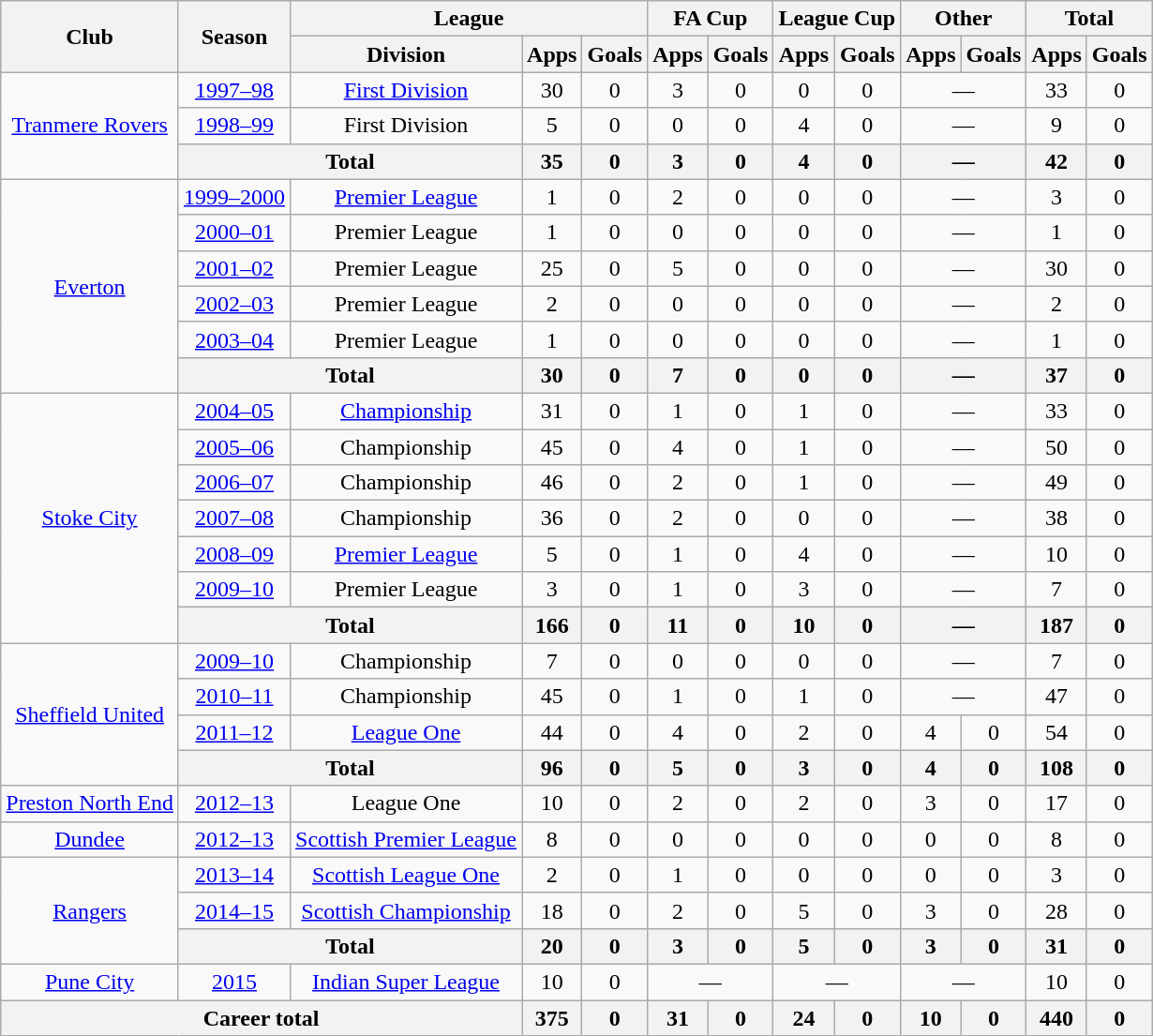<table class="wikitable" style="text-align:center">
<tr>
<th rowspan="2">Club</th>
<th rowspan="2">Season</th>
<th colspan="3">League</th>
<th colspan="2">FA Cup</th>
<th colspan="2">League Cup</th>
<th colspan="2">Other</th>
<th colspan="2">Total</th>
</tr>
<tr>
<th>Division</th>
<th>Apps</th>
<th>Goals</th>
<th>Apps</th>
<th>Goals</th>
<th>Apps</th>
<th>Goals</th>
<th>Apps</th>
<th>Goals</th>
<th>Apps</th>
<th>Goals</th>
</tr>
<tr>
<td rowspan="3"><a href='#'>Tranmere Rovers</a></td>
<td><a href='#'>1997–98</a></td>
<td><a href='#'>First Division</a></td>
<td>30</td>
<td>0</td>
<td>3</td>
<td>0</td>
<td>0</td>
<td>0</td>
<td colspan="2">—</td>
<td>33</td>
<td>0</td>
</tr>
<tr>
<td><a href='#'>1998–99</a></td>
<td>First Division</td>
<td>5</td>
<td>0</td>
<td>0</td>
<td>0</td>
<td>4</td>
<td>0</td>
<td colspan="2">—</td>
<td>9</td>
<td>0</td>
</tr>
<tr>
<th colspan="2">Total</th>
<th>35</th>
<th>0</th>
<th>3</th>
<th>0</th>
<th>4</th>
<th>0</th>
<th colspan="2">—</th>
<th>42</th>
<th>0</th>
</tr>
<tr>
<td rowspan="6"><a href='#'>Everton</a></td>
<td><a href='#'>1999–2000</a></td>
<td><a href='#'>Premier League</a></td>
<td>1</td>
<td>0</td>
<td>2</td>
<td>0</td>
<td>0</td>
<td>0</td>
<td colspan="2">—</td>
<td>3</td>
<td>0</td>
</tr>
<tr>
<td><a href='#'>2000–01</a></td>
<td>Premier League</td>
<td>1</td>
<td>0</td>
<td>0</td>
<td>0</td>
<td>0</td>
<td>0</td>
<td colspan="2">—</td>
<td>1</td>
<td>0</td>
</tr>
<tr>
<td><a href='#'>2001–02</a></td>
<td>Premier League</td>
<td>25</td>
<td>0</td>
<td>5</td>
<td>0</td>
<td>0</td>
<td>0</td>
<td colspan="2">—</td>
<td>30</td>
<td>0</td>
</tr>
<tr>
<td><a href='#'>2002–03</a></td>
<td>Premier League</td>
<td>2</td>
<td>0</td>
<td>0</td>
<td>0</td>
<td>0</td>
<td>0</td>
<td colspan="2">—</td>
<td>2</td>
<td>0</td>
</tr>
<tr>
<td><a href='#'>2003–04</a></td>
<td>Premier League</td>
<td>1</td>
<td>0</td>
<td>0</td>
<td>0</td>
<td>0</td>
<td>0</td>
<td colspan="2">—</td>
<td>1</td>
<td>0</td>
</tr>
<tr>
<th colspan="2">Total</th>
<th>30</th>
<th>0</th>
<th>7</th>
<th>0</th>
<th>0</th>
<th>0</th>
<th colspan="2">—</th>
<th>37</th>
<th>0</th>
</tr>
<tr>
<td rowspan="7"><a href='#'>Stoke City</a></td>
<td><a href='#'>2004–05</a></td>
<td><a href='#'>Championship</a></td>
<td>31</td>
<td>0</td>
<td>1</td>
<td>0</td>
<td>1</td>
<td>0</td>
<td colspan="2">—</td>
<td>33</td>
<td>0</td>
</tr>
<tr>
<td><a href='#'>2005–06</a></td>
<td>Championship</td>
<td>45</td>
<td>0</td>
<td>4</td>
<td>0</td>
<td>1</td>
<td>0</td>
<td colspan="2">—</td>
<td>50</td>
<td>0</td>
</tr>
<tr>
<td><a href='#'>2006–07</a></td>
<td>Championship</td>
<td>46</td>
<td>0</td>
<td>2</td>
<td>0</td>
<td>1</td>
<td>0</td>
<td colspan="2">—</td>
<td>49</td>
<td>0</td>
</tr>
<tr>
<td><a href='#'>2007–08</a></td>
<td>Championship</td>
<td>36</td>
<td>0</td>
<td>2</td>
<td>0</td>
<td>0</td>
<td>0</td>
<td colspan="2">—</td>
<td>38</td>
<td>0</td>
</tr>
<tr>
<td><a href='#'>2008–09</a></td>
<td><a href='#'>Premier League</a></td>
<td>5</td>
<td>0</td>
<td>1</td>
<td>0</td>
<td>4</td>
<td>0</td>
<td colspan="2">—</td>
<td>10</td>
<td>0</td>
</tr>
<tr>
<td><a href='#'>2009–10</a></td>
<td>Premier League</td>
<td>3</td>
<td>0</td>
<td>1</td>
<td>0</td>
<td>3</td>
<td>0</td>
<td colspan="2">—</td>
<td>7</td>
<td>0</td>
</tr>
<tr>
<th colspan="2">Total</th>
<th>166</th>
<th>0</th>
<th>11</th>
<th>0</th>
<th>10</th>
<th>0</th>
<th colspan="2">—</th>
<th>187</th>
<th>0</th>
</tr>
<tr>
<td rowspan="4"><a href='#'>Sheffield United</a></td>
<td><a href='#'>2009–10</a></td>
<td>Championship</td>
<td>7</td>
<td>0</td>
<td>0</td>
<td>0</td>
<td>0</td>
<td>0</td>
<td colspan="2">—</td>
<td>7</td>
<td>0</td>
</tr>
<tr>
<td><a href='#'>2010–11</a></td>
<td>Championship</td>
<td>45</td>
<td>0</td>
<td>1</td>
<td>0</td>
<td>1</td>
<td>0</td>
<td colspan="2">—</td>
<td>47</td>
<td>0</td>
</tr>
<tr>
<td><a href='#'>2011–12</a></td>
<td><a href='#'>League One</a></td>
<td>44</td>
<td>0</td>
<td>4</td>
<td>0</td>
<td>2</td>
<td>0</td>
<td>4</td>
<td>0</td>
<td>54</td>
<td>0</td>
</tr>
<tr>
<th colspan="2">Total</th>
<th>96</th>
<th>0</th>
<th>5</th>
<th>0</th>
<th>3</th>
<th>0</th>
<th>4</th>
<th>0</th>
<th>108</th>
<th>0</th>
</tr>
<tr>
<td><a href='#'>Preston North End</a></td>
<td><a href='#'>2012–13</a></td>
<td>League One</td>
<td>10</td>
<td>0</td>
<td>2</td>
<td>0</td>
<td>2</td>
<td>0</td>
<td>3</td>
<td>0</td>
<td>17</td>
<td>0</td>
</tr>
<tr>
<td><a href='#'>Dundee</a></td>
<td><a href='#'>2012–13</a></td>
<td><a href='#'>Scottish Premier League</a></td>
<td>8</td>
<td>0</td>
<td>0</td>
<td>0</td>
<td>0</td>
<td>0</td>
<td>0</td>
<td>0</td>
<td>8</td>
<td>0</td>
</tr>
<tr>
<td rowspan="3"><a href='#'>Rangers</a></td>
<td><a href='#'>2013–14</a></td>
<td><a href='#'>Scottish League One</a></td>
<td>2</td>
<td>0</td>
<td>1</td>
<td>0</td>
<td>0</td>
<td>0</td>
<td>0</td>
<td>0</td>
<td>3</td>
<td>0</td>
</tr>
<tr>
<td><a href='#'>2014–15</a></td>
<td><a href='#'>Scottish Championship</a></td>
<td>18</td>
<td>0</td>
<td>2</td>
<td>0</td>
<td>5</td>
<td>0</td>
<td>3</td>
<td>0</td>
<td>28</td>
<td>0</td>
</tr>
<tr>
<th colspan="2">Total</th>
<th>20</th>
<th>0</th>
<th>3</th>
<th>0</th>
<th>5</th>
<th>0</th>
<th>3</th>
<th>0</th>
<th>31</th>
<th>0</th>
</tr>
<tr>
<td><a href='#'>Pune City</a></td>
<td><a href='#'>2015</a></td>
<td><a href='#'>Indian Super League</a></td>
<td>10</td>
<td>0</td>
<td colspan="2">—</td>
<td colspan="2">—</td>
<td colspan="2">—</td>
<td>10</td>
<td>0</td>
</tr>
<tr>
<th colspan="3">Career total</th>
<th>375</th>
<th>0</th>
<th>31</th>
<th>0</th>
<th>24</th>
<th>0</th>
<th>10</th>
<th>0</th>
<th>440</th>
<th>0</th>
</tr>
</table>
